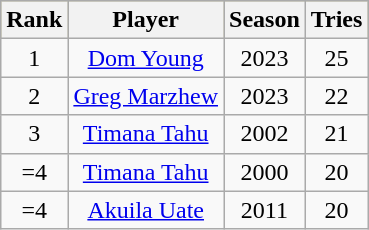<table class="wikitable" style="text-align: center; font-size:100%">
<tr bgcolor=#bdb76b>
<th>Rank</th>
<th>Player</th>
<th>Season</th>
<th>Tries</th>
</tr>
<tr>
<td>1</td>
<td><a href='#'>Dom Young</a></td>
<td>2023</td>
<td>25</td>
</tr>
<tr>
<td>2</td>
<td><a href='#'>Greg Marzhew</a></td>
<td>2023</td>
<td>22</td>
</tr>
<tr>
<td>3</td>
<td><a href='#'>Timana Tahu</a></td>
<td>2002</td>
<td>21</td>
</tr>
<tr>
<td>=4</td>
<td><a href='#'>Timana Tahu</a></td>
<td>2000</td>
<td>20</td>
</tr>
<tr>
<td>=4</td>
<td><a href='#'>Akuila Uate</a></td>
<td>2011</td>
<td>20</td>
</tr>
</table>
